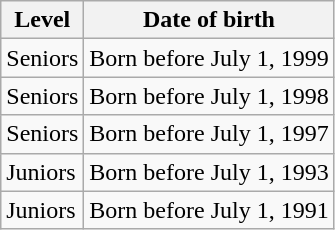<table class="wikitable unsortable" style="text-align:left">
<tr>
<th scope="col">Level</th>
<th scope="col">Date of birth</th>
</tr>
<tr>
<td>Seniors <em></em></td>
<td>Born before July 1, 1999</td>
</tr>
<tr>
<td>Seniors <em></em></td>
<td>Born before July 1, 1998</td>
</tr>
<tr>
<td>Seniors <em></em></td>
<td>Born before July 1, 1997</td>
</tr>
<tr>
<td>Juniors <em></em></td>
<td>Born before July 1, 1993</td>
</tr>
<tr>
<td>Juniors <em></em></td>
<td>Born before July 1, 1991</td>
</tr>
</table>
